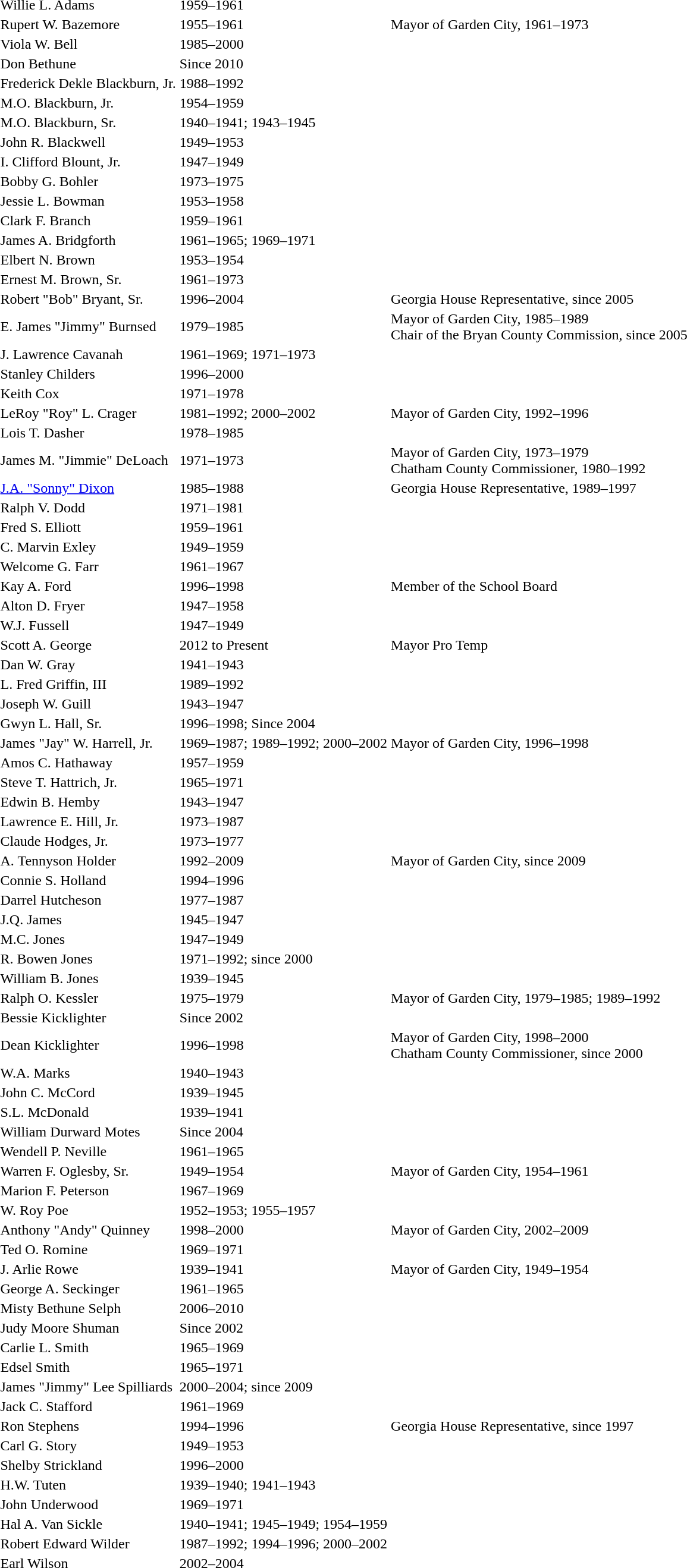<table>
<tr>
<td>Willie L. Adams</td>
<td>1959–1961</td>
<td></td>
</tr>
<tr>
<td>Rupert W. Bazemore</td>
<td>1955–1961</td>
<td>Mayor of Garden City, 1961–1973</td>
</tr>
<tr>
<td>Viola W. Bell </td>
<td>1985–2000</td>
<td></td>
</tr>
<tr>
<td>Don Bethune</td>
<td>Since 2010</td>
<td></td>
</tr>
<tr>
<td>Frederick Dekle Blackburn, Jr.</td>
<td>1988–1992</td>
<td></td>
</tr>
<tr>
<td>M.O. Blackburn, Jr.</td>
<td>1954–1959</td>
<td></td>
</tr>
<tr>
<td>M.O. Blackburn, Sr.</td>
<td>1940–1941; 1943–1945</td>
<td></td>
</tr>
<tr>
<td>John R. Blackwell</td>
<td>1949–1953</td>
<td></td>
</tr>
<tr>
<td>I. Clifford Blount, Jr.</td>
<td>1947–1949</td>
<td></td>
</tr>
<tr>
<td>Bobby G. Bohler</td>
<td>1973–1975</td>
<td></td>
</tr>
<tr>
<td>Jessie L. Bowman</td>
<td>1953–1958</td>
<td></td>
</tr>
<tr>
<td>Clark F. Branch</td>
<td>1959–1961</td>
<td></td>
</tr>
<tr>
<td>James A. Bridgforth</td>
<td>1961–1965; 1969–1971</td>
<td></td>
</tr>
<tr>
<td>Elbert N. Brown</td>
<td>1953–1954</td>
<td></td>
</tr>
<tr>
<td>Ernest M. Brown, Sr.</td>
<td>1961–1973</td>
<td></td>
</tr>
<tr>
<td>Robert "Bob" Bryant, Sr.</td>
<td>1996–2004</td>
<td>Georgia House Representative, since 2005</td>
</tr>
<tr>
<td>E. James "Jimmy" Burnsed</td>
<td>1979–1985</td>
<td>Mayor of Garden City, 1985–1989<br>Chair of the Bryan County Commission, since 2005</td>
</tr>
<tr>
<td>J. Lawrence Cavanah</td>
<td>1961–1969; 1971–1973</td>
<td></td>
</tr>
<tr>
<td>Stanley Childers</td>
<td>1996–2000</td>
<td></td>
</tr>
<tr>
<td>Keith Cox</td>
<td>1971–1978</td>
<td></td>
</tr>
<tr>
<td>LeRoy "Roy" L. Crager</td>
<td>1981–1992; 2000–2002</td>
<td>Mayor of Garden City, 1992–1996</td>
</tr>
<tr>
<td>Lois T. Dasher </td>
<td>1978–1985</td>
<td></td>
</tr>
<tr>
<td>James M. "Jimmie" DeLoach</td>
<td>1971–1973</td>
<td>Mayor of Garden City, 1973–1979<br>Chatham County Commissioner, 1980–1992</td>
</tr>
<tr>
<td><a href='#'>J.A. "Sonny" Dixon</a></td>
<td>1985–1988</td>
<td>Georgia House Representative, 1989–1997</td>
</tr>
<tr>
<td>Ralph V. Dodd</td>
<td>1971–1981</td>
<td></td>
</tr>
<tr>
<td>Fred S. Elliott</td>
<td>1959–1961</td>
<td></td>
</tr>
<tr>
<td>C. Marvin Exley</td>
<td>1949–1959</td>
<td></td>
</tr>
<tr>
<td>Welcome G. Farr</td>
<td>1961–1967</td>
<td></td>
</tr>
<tr>
<td>Kay A. Ford</td>
<td>1996–1998</td>
<td>Member of the School Board</td>
</tr>
<tr>
<td>Alton D. Fryer</td>
<td>1947–1958</td>
<td></td>
</tr>
<tr>
<td>W.J. Fussell</td>
<td>1947–1949</td>
<td></td>
</tr>
<tr>
<td>Scott A. George</td>
<td>2012 to Present</td>
<td>Mayor Pro Temp</td>
</tr>
<tr>
<td>Dan W. Gray</td>
<td>1941–1943</td>
<td></td>
</tr>
<tr>
<td>L. Fred Griffin, III</td>
<td>1989–1992</td>
<td></td>
</tr>
<tr>
<td>Joseph W. Guill</td>
<td>1943–1947</td>
<td></td>
</tr>
<tr>
<td>Gwyn L. Hall, Sr.</td>
<td>1996–1998; Since 2004</td>
<td></td>
</tr>
<tr>
<td>James "Jay" W. Harrell, Jr.</td>
<td>1969–1987; 1989–1992; 2000–2002</td>
<td>Mayor of Garden City, 1996–1998</td>
</tr>
<tr>
<td>Amos C. Hathaway</td>
<td>1957–1959</td>
<td></td>
</tr>
<tr>
<td>Steve T. Hattrich, Jr.</td>
<td>1965–1971</td>
<td></td>
</tr>
<tr>
<td>Edwin B. Hemby</td>
<td>1943–1947</td>
<td></td>
</tr>
<tr>
<td>Lawrence E. Hill, Jr.</td>
<td>1973–1987</td>
<td></td>
</tr>
<tr>
<td>Claude Hodges, Jr.</td>
<td>1973–1977</td>
<td></td>
</tr>
<tr>
<td>A. Tennyson Holder</td>
<td>1992–2009</td>
<td>Mayor of Garden City, since 2009</td>
</tr>
<tr>
<td>Connie S. Holland</td>
<td>1994–1996</td>
<td></td>
</tr>
<tr>
<td>Darrel Hutcheson</td>
<td>1977–1987</td>
<td></td>
</tr>
<tr>
<td>J.Q. James</td>
<td>1945–1947</td>
<td></td>
</tr>
<tr>
<td>M.C. Jones</td>
<td>1947–1949</td>
<td></td>
</tr>
<tr>
<td>R. Bowen Jones</td>
<td>1971–1992; since 2000</td>
<td></td>
</tr>
<tr>
<td>William B. Jones</td>
<td>1939–1945</td>
<td></td>
</tr>
<tr>
<td>Ralph O. Kessler</td>
<td>1975–1979</td>
<td>Mayor of Garden City, 1979–1985; 1989–1992</td>
</tr>
<tr>
<td>Bessie Kicklighter</td>
<td>Since 2002</td>
<td></td>
</tr>
<tr>
<td>Dean Kicklighter</td>
<td>1996–1998</td>
<td>Mayor of Garden City, 1998–2000<br>Chatham County Commissioner, since 2000</td>
</tr>
<tr>
<td>W.A. Marks</td>
<td>1940–1943</td>
<td></td>
</tr>
<tr>
<td>John C. McCord</td>
<td>1939–1945</td>
<td></td>
</tr>
<tr>
<td>S.L. McDonald</td>
<td>1939–1941</td>
<td></td>
</tr>
<tr>
<td>William Durward Motes</td>
<td>Since 2004</td>
<td></td>
</tr>
<tr>
<td>Wendell P. Neville</td>
<td>1961–1965</td>
<td></td>
</tr>
<tr>
<td>Warren F. Oglesby, Sr.</td>
<td>1949–1954</td>
<td>Mayor of Garden City, 1954–1961</td>
</tr>
<tr>
<td>Marion F. Peterson</td>
<td>1967–1969</td>
<td></td>
</tr>
<tr>
<td>W. Roy Poe</td>
<td>1952–1953; 1955–1957</td>
<td></td>
</tr>
<tr>
<td>Anthony "Andy" Quinney</td>
<td>1998–2000</td>
<td>Mayor of Garden City, 2002–2009</td>
</tr>
<tr>
<td>Ted O. Romine</td>
<td>1969–1971</td>
<td></td>
</tr>
<tr>
<td>J. Arlie Rowe</td>
<td>1939–1941</td>
<td>Mayor of Garden City, 1949–1954</td>
</tr>
<tr>
<td>George A. Seckinger</td>
<td>1961–1965</td>
<td></td>
</tr>
<tr>
<td>Misty Bethune Selph</td>
<td>2006–2010</td>
<td></td>
</tr>
<tr>
<td>Judy Moore Shuman</td>
<td>Since 2002</td>
<td></td>
</tr>
<tr>
<td>Carlie L. Smith</td>
<td>1965–1969</td>
<td></td>
</tr>
<tr>
<td>Edsel Smith</td>
<td>1965–1971</td>
<td></td>
</tr>
<tr>
<td>James "Jimmy" Lee Spilliards</td>
<td>2000–2004; since 2009</td>
<td></td>
</tr>
<tr>
<td>Jack C. Stafford</td>
<td>1961–1969</td>
<td></td>
</tr>
<tr>
<td>Ron Stephens</td>
<td>1994–1996</td>
<td>Georgia House Representative, since 1997</td>
</tr>
<tr>
<td>Carl G. Story</td>
<td>1949–1953</td>
<td></td>
</tr>
<tr>
<td>Shelby Strickland</td>
<td>1996–2000</td>
<td></td>
</tr>
<tr>
<td>H.W. Tuten</td>
<td>1939–1940; 1941–1943</td>
<td></td>
</tr>
<tr>
<td>John Underwood</td>
<td>1969–1971</td>
<td></td>
</tr>
<tr>
<td>Hal A. Van Sickle</td>
<td>1940–1941; 1945–1949; 1954–1959</td>
<td></td>
</tr>
<tr>
<td>Robert Edward Wilder</td>
<td>1987–1992; 1994–1996; 2000–2002</td>
<td></td>
</tr>
<tr>
<td>Earl Wilson</td>
<td>2002–2004</td>
<td></td>
</tr>
</table>
